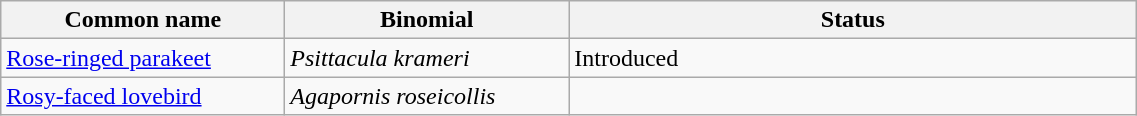<table width=60% class="wikitable">
<tr>
<th width=25%>Common name</th>
<th width=25%>Binomial</th>
<th width=50%>Status</th>
</tr>
<tr>
<td><a href='#'>Rose-ringed parakeet</a></td>
<td><em>Psittacula krameri</em></td>
<td>Introduced</td>
</tr>
<tr>
<td><a href='#'>Rosy-faced lovebird</a></td>
<td><em>Agapornis roseicollis</em></td>
<td></td>
</tr>
</table>
